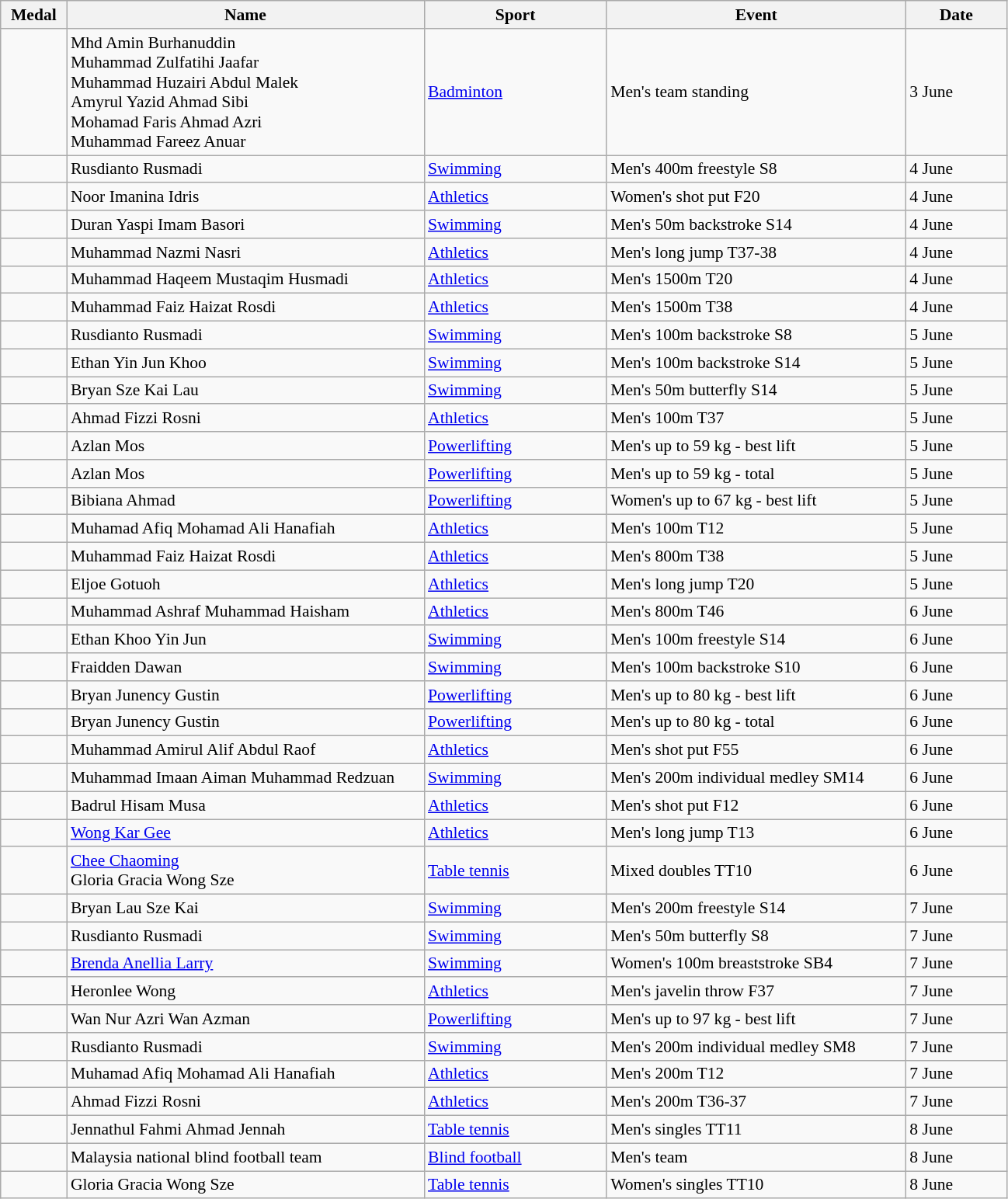<table class="wikitable sortable" style="font-size:90%">
<tr>
<th width="50">Medal</th>
<th width="300">Name</th>
<th width="150">Sport</th>
<th width="250">Event</th>
<th width="80">Date</th>
</tr>
<tr>
<td></td>
<td align=left>Mhd Amin Burhanuddin<br>Muhammad Zulfatihi Jaafar<br>Muhammad Huzairi Abdul Malek<br>Amyrul Yazid Ahmad Sibi<br>Mohamad Faris Ahmad Azri<br>Muhammad Fareez Anuar</td>
<td><a href='#'>Badminton</a></td>
<td>Men's team standing</td>
<td>3 June</td>
</tr>
<tr>
<td></td>
<td align=left>Rusdianto Rusmadi</td>
<td><a href='#'>Swimming</a></td>
<td>Men's 400m freestyle S8</td>
<td>4 June</td>
</tr>
<tr>
<td></td>
<td align=left>Noor Imanina Idris</td>
<td><a href='#'>Athletics</a></td>
<td>Women's shot put F20</td>
<td>4 June</td>
</tr>
<tr>
<td></td>
<td align=left>Duran Yaspi Imam Basori</td>
<td><a href='#'>Swimming</a></td>
<td>Men's 50m backstroke S14</td>
<td>4 June</td>
</tr>
<tr>
<td></td>
<td align=left>Muhammad Nazmi Nasri</td>
<td><a href='#'>Athletics</a></td>
<td>Men's long jump T37-38</td>
<td>4 June</td>
</tr>
<tr>
<td></td>
<td align=left>Muhammad Haqeem Mustaqim Husmadi</td>
<td><a href='#'>Athletics</a></td>
<td>Men's 1500m T20</td>
<td>4 June</td>
</tr>
<tr>
<td></td>
<td align=left>Muhammad Faiz Haizat Rosdi</td>
<td><a href='#'>Athletics</a></td>
<td>Men's 1500m T38</td>
<td>4 June</td>
</tr>
<tr>
<td></td>
<td align=left>Rusdianto Rusmadi</td>
<td><a href='#'>Swimming</a></td>
<td>Men's 100m backstroke S8</td>
<td>5 June</td>
</tr>
<tr>
<td></td>
<td align=left>Ethan Yin Jun Khoo</td>
<td><a href='#'>Swimming</a></td>
<td>Men's 100m backstroke S14</td>
<td>5 June</td>
</tr>
<tr>
<td></td>
<td align=left>Bryan Sze Kai Lau</td>
<td><a href='#'>Swimming</a></td>
<td>Men's 50m butterfly S14</td>
<td>5 June</td>
</tr>
<tr>
<td></td>
<td align=left>Ahmad Fizzi Rosni</td>
<td><a href='#'>Athletics</a></td>
<td>Men's 100m T37</td>
<td>5 June</td>
</tr>
<tr>
<td></td>
<td align=left>Azlan Mos</td>
<td><a href='#'>Powerlifting</a></td>
<td>Men's up to 59 kg - best lift</td>
<td>5 June</td>
</tr>
<tr>
<td></td>
<td align=left>Azlan Mos</td>
<td><a href='#'>Powerlifting</a></td>
<td>Men's up to 59 kg - total</td>
<td>5 June</td>
</tr>
<tr>
<td></td>
<td align=left>Bibiana Ahmad</td>
<td><a href='#'>Powerlifting</a></td>
<td>Women's up to 67 kg - best lift</td>
<td>5 June</td>
</tr>
<tr>
<td></td>
<td align=left>Muhamad Afiq Mohamad Ali Hanafiah</td>
<td><a href='#'>Athletics</a></td>
<td>Men's 100m T12</td>
<td>5 June</td>
</tr>
<tr>
<td></td>
<td align=left>Muhammad Faiz Haizat Rosdi</td>
<td><a href='#'>Athletics</a></td>
<td>Men's 800m T38</td>
<td>5 June</td>
</tr>
<tr>
<td></td>
<td align=left>Eljoe Gotuoh</td>
<td><a href='#'>Athletics</a></td>
<td>Men's long jump T20</td>
<td>5 June</td>
</tr>
<tr>
<td></td>
<td align=left>Muhammad Ashraf Muhammad Haisham</td>
<td><a href='#'>Athletics</a></td>
<td>Men's 800m T46</td>
<td>6 June</td>
</tr>
<tr>
<td></td>
<td align=left>Ethan Khoo Yin Jun</td>
<td><a href='#'>Swimming</a></td>
<td>Men's 100m freestyle S14</td>
<td>6 June</td>
</tr>
<tr>
<td></td>
<td align=left>Fraidden Dawan</td>
<td><a href='#'>Swimming</a></td>
<td>Men's 100m backstroke S10</td>
<td>6 June</td>
</tr>
<tr>
<td></td>
<td align=left>Bryan Junency Gustin</td>
<td><a href='#'>Powerlifting</a></td>
<td>Men's up to 80 kg - best lift</td>
<td>6 June</td>
</tr>
<tr>
<td></td>
<td align=left>Bryan Junency Gustin</td>
<td><a href='#'>Powerlifting</a></td>
<td>Men's up to 80 kg - total</td>
<td>6 June</td>
</tr>
<tr>
<td></td>
<td align=left>Muhammad Amirul Alif Abdul Raof</td>
<td><a href='#'>Athletics</a></td>
<td>Men's shot put F55</td>
<td>6 June</td>
</tr>
<tr>
<td></td>
<td align=left>Muhammad Imaan Aiman Muhammad Redzuan</td>
<td><a href='#'>Swimming</a></td>
<td>Men's 200m individual medley SM14</td>
<td>6 June</td>
</tr>
<tr>
<td></td>
<td align=left>Badrul Hisam Musa</td>
<td><a href='#'>Athletics</a></td>
<td>Men's shot put F12</td>
<td>6 June</td>
</tr>
<tr>
<td></td>
<td align=left><a href='#'>Wong Kar Gee</a></td>
<td><a href='#'>Athletics</a></td>
<td>Men's long jump T13</td>
<td>6 June</td>
</tr>
<tr>
<td></td>
<td align=left><a href='#'>Chee Chaoming</a><br>Gloria Gracia Wong Sze</td>
<td><a href='#'>Table tennis</a></td>
<td>Mixed doubles TT10</td>
<td>6 June</td>
</tr>
<tr>
<td></td>
<td align=left>Bryan Lau Sze Kai</td>
<td><a href='#'>Swimming</a></td>
<td>Men's 200m freestyle S14</td>
<td>7 June</td>
</tr>
<tr>
<td></td>
<td align=left>Rusdianto Rusmadi</td>
<td><a href='#'>Swimming</a></td>
<td>Men's 50m butterfly S8</td>
<td>7 June</td>
</tr>
<tr>
<td></td>
<td align=left><a href='#'>Brenda Anellia Larry</a></td>
<td><a href='#'>Swimming</a></td>
<td>Women's 100m breaststroke SB4</td>
<td>7 June</td>
</tr>
<tr>
<td></td>
<td align=left>Heronlee Wong</td>
<td><a href='#'>Athletics</a></td>
<td>Men's javelin throw F37</td>
<td>7 June</td>
</tr>
<tr>
<td></td>
<td align=left>Wan Nur Azri Wan Azman</td>
<td><a href='#'>Powerlifting</a></td>
<td>Men's up to 97 kg - best lift</td>
<td>7 June</td>
</tr>
<tr>
<td></td>
<td align=left>Rusdianto Rusmadi</td>
<td><a href='#'>Swimming</a></td>
<td>Men's 200m individual medley SM8</td>
<td>7 June</td>
</tr>
<tr>
<td></td>
<td align=left>Muhamad Afiq Mohamad Ali Hanafiah</td>
<td><a href='#'>Athletics</a></td>
<td>Men's 200m T12</td>
<td>7 June</td>
</tr>
<tr>
<td></td>
<td align=left>Ahmad Fizzi Rosni</td>
<td><a href='#'>Athletics</a></td>
<td>Men's 200m T36-37</td>
<td>7 June</td>
</tr>
<tr>
<td></td>
<td align=left>Jennathul Fahmi Ahmad Jennah</td>
<td><a href='#'>Table tennis</a></td>
<td>Men's singles TT11</td>
<td>8 June</td>
</tr>
<tr>
<td></td>
<td align=left>Malaysia national blind football team</td>
<td><a href='#'>Blind football</a></td>
<td>Men's team</td>
<td>8 June</td>
</tr>
<tr>
<td></td>
<td align=left>Gloria Gracia Wong Sze</td>
<td><a href='#'>Table tennis</a></td>
<td>Women's singles TT10</td>
<td>8 June</td>
</tr>
</table>
